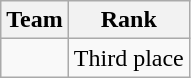<table class="wikitable" border="1">
<tr>
<th>Team</th>
<th>Rank</th>
</tr>
<tr>
<td align=center></td>
<td> Third place</td>
</tr>
</table>
